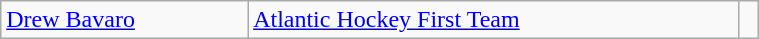<table class="wikitable" width=40%>
<tr>
<td><a href='#'>Drew Bavaro</a></td>
<td rowspan=1><a href='#'>Atlantic Hockey First Team</a></td>
<td rowspan=1></td>
</tr>
</table>
